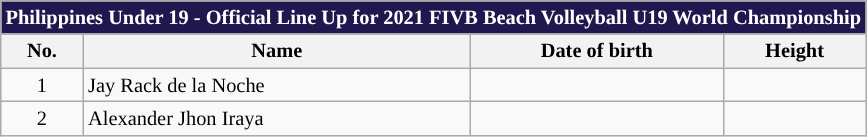<table class="wikitable sortable" style="font-size:85%; text-align:left;">
<tr>
<th colspan=4 style="background:#1F174E; color:#FFFFFF;">Philippines Under 19 - Official Line Up for 2021 FIVB Beach Volleyball U19 World Championship</th>
</tr>
<tr>
<th style= align=center "background:navy; color:white;">No.</th>
<th style= align=center "width:15em; background:navy; color:white;">Name</th>
<th style= align=center "background:navy; color:white;">Date of birth</th>
<th style= align=center "width:10em; background:navy; color:white;">Height</th>
</tr>
<tr align=center>
<td>1</td>
<td align=left>Jay Rack de la Noche</td>
<td align=right></td>
<td></td>
</tr>
<tr align=center>
<td>2</td>
<td align=left>Alexander Jhon Iraya</td>
<td align=right></td>
<td></td>
</tr>
</table>
